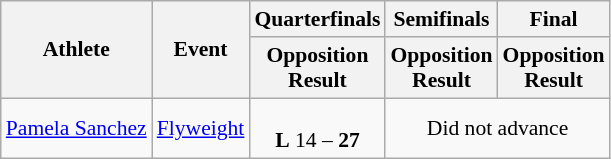<table class="wikitable" border="1" style="font-size:90%">
<tr>
<th rowspan=2>Athlete</th>
<th rowspan=2>Event</th>
<th>Quarterfinals</th>
<th>Semifinals</th>
<th>Final</th>
</tr>
<tr>
<th>Opposition<br>Result</th>
<th>Opposition<br>Result</th>
<th>Opposition<br>Result</th>
</tr>
<tr>
<td><a href='#'>Pamela Sanchez</a></td>
<td><a href='#'>Flyweight</a></td>
<td align=center><br><strong>L</strong> 14 – <strong>27</strong></td>
<td align=center colspan="7">Did not advance</td>
</tr>
</table>
